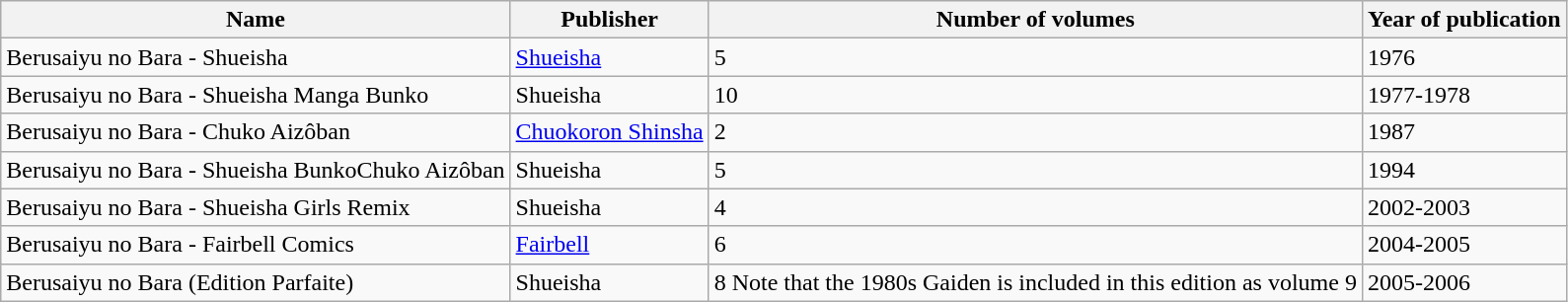<table class="wikitable">
<tr>
<th>Name</th>
<th>Publisher</th>
<th>Number of volumes</th>
<th>Year of publication</th>
</tr>
<tr>
<td>Berusaiyu no Bara - Shueisha</td>
<td><a href='#'>Shueisha</a></td>
<td>5</td>
<td>1976</td>
</tr>
<tr>
<td>Berusaiyu no Bara - Shueisha Manga Bunko</td>
<td>Shueisha</td>
<td>10</td>
<td>1977-1978</td>
</tr>
<tr>
<td>Berusaiyu no Bara - Chuko Aizôban</td>
<td><a href='#'>Chuokoron Shinsha</a></td>
<td>2</td>
<td>1987</td>
</tr>
<tr>
<td>Berusaiyu no Bara - Shueisha BunkoChuko Aizôban</td>
<td>Shueisha</td>
<td>5</td>
<td>1994</td>
</tr>
<tr>
<td>Berusaiyu no Bara - Shueisha Girls Remix</td>
<td>Shueisha</td>
<td>4</td>
<td>2002-2003</td>
</tr>
<tr>
<td>Berusaiyu no Bara - Fairbell Comics</td>
<td><a href='#'>Fairbell</a></td>
<td>6</td>
<td>2004-2005</td>
</tr>
<tr>
<td>Berusaiyu no Bara (Edition Parfaite)</td>
<td>Shueisha</td>
<td>8 Note that the 1980s Gaiden is included in this edition as volume 9</td>
<td>2005-2006</td>
</tr>
</table>
